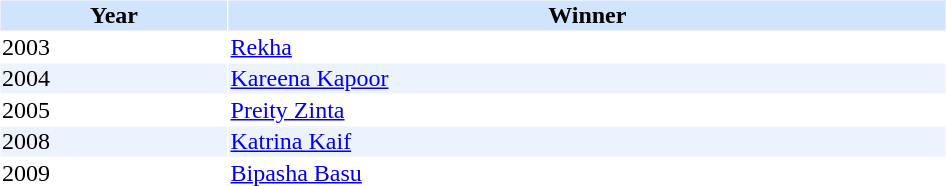<table cellspacing="1" cellpadding="1" border="0" width="50%">
<tr bgcolor="#d1e4fd">
<th>Year</th>
<th>Winner</th>
</tr>
<tr>
<td>2003</td>
<td><a href='#'>Rekha</a></td>
</tr>
<tr bgcolor=#edf3fe>
<td>2004</td>
<td><a href='#'>Kareena Kapoor</a></td>
</tr>
<tr>
<td>2005</td>
<td><a href='#'>Preity Zinta</a></td>
</tr>
<tr bgcolor=#edf3fe>
<td>2008</td>
<td><a href='#'>Katrina Kaif</a></td>
</tr>
<tr>
<td>2009</td>
<td><a href='#'>Bipasha Basu</a></td>
</tr>
</table>
